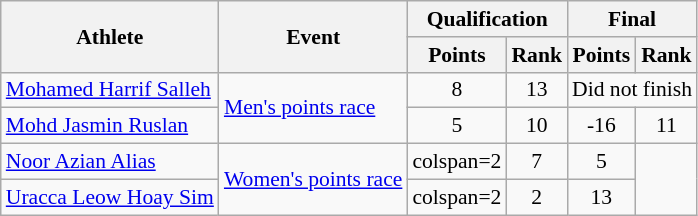<table class=wikitable style="text-align:center; font-size:90%">
<tr>
<th rowspan=2>Athlete</th>
<th rowspan=2>Event</th>
<th colspan=2>Qualification</th>
<th colspan=2>Final</th>
</tr>
<tr>
<th>Points</th>
<th>Rank</th>
<th>Points</th>
<th>Rank</th>
</tr>
<tr>
<td align=left><a href='#'>Mohamed Harrif Salleh</a></td>
<td align=left rowspan=2><a href='#'>Men's points race</a></td>
<td>8</td>
<td>13 <strong></strong></td>
<td colspan=2>Did not finish</td>
</tr>
<tr>
<td align=left><a href='#'>Mohd Jasmin Ruslan</a></td>
<td>5</td>
<td>10 <strong></strong></td>
<td>-16</td>
<td>11</td>
</tr>
<tr>
<td align=left><a href='#'>Noor Azian Alias</a></td>
<td align=left rowspan=2><a href='#'>Women's points race</a></td>
<td>colspan=2 </td>
<td>7</td>
<td>5</td>
</tr>
<tr>
<td align=left><a href='#'>Uracca Leow Hoay Sim</a></td>
<td>colspan=2 </td>
<td>2</td>
<td>13</td>
</tr>
</table>
